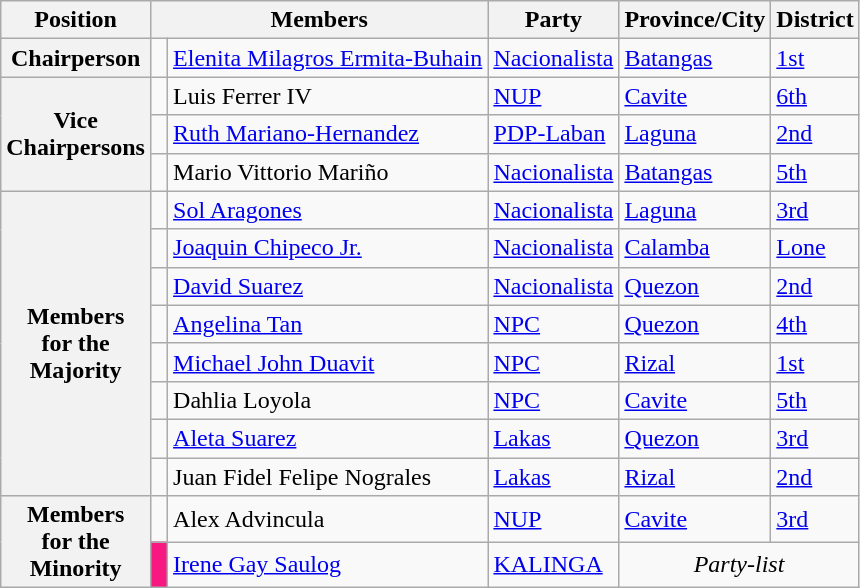<table class="wikitable" style="font-size: 100%;">
<tr>
<th>Position</th>
<th colspan="2">Members</th>
<th>Party</th>
<th>Province/City</th>
<th>District</th>
</tr>
<tr>
<th>Chairperson</th>
<td></td>
<td><a href='#'>Elenita Milagros Ermita-Buhain</a></td>
<td><a href='#'>Nacionalista</a></td>
<td><a href='#'>Batangas</a></td>
<td><a href='#'>1st</a></td>
</tr>
<tr>
<th rowspan="3">Vice<br>Chairpersons</th>
<td></td>
<td>Luis Ferrer IV</td>
<td><a href='#'>NUP</a></td>
<td><a href='#'>Cavite</a></td>
<td><a href='#'>6th</a></td>
</tr>
<tr>
<td></td>
<td><a href='#'>Ruth Mariano-Hernandez</a></td>
<td><a href='#'>PDP-Laban</a></td>
<td><a href='#'>Laguna</a></td>
<td><a href='#'>2nd</a></td>
</tr>
<tr>
<td></td>
<td>Mario Vittorio Mariño</td>
<td><a href='#'>Nacionalista</a></td>
<td><a href='#'>Batangas</a></td>
<td><a href='#'>5th</a></td>
</tr>
<tr>
<th rowspan="8">Members<br>for the<br>Majority</th>
<td></td>
<td><a href='#'>Sol Aragones</a></td>
<td><a href='#'>Nacionalista</a></td>
<td><a href='#'>Laguna</a></td>
<td><a href='#'>3rd</a></td>
</tr>
<tr>
<td></td>
<td><a href='#'>Joaquin Chipeco Jr.</a></td>
<td><a href='#'>Nacionalista</a></td>
<td><a href='#'>Calamba</a></td>
<td><a href='#'>Lone</a></td>
</tr>
<tr>
<td></td>
<td><a href='#'>David Suarez</a></td>
<td><a href='#'>Nacionalista</a></td>
<td><a href='#'>Quezon</a></td>
<td><a href='#'>2nd</a></td>
</tr>
<tr>
<td></td>
<td><a href='#'>Angelina Tan</a></td>
<td><a href='#'>NPC</a></td>
<td><a href='#'>Quezon</a></td>
<td><a href='#'>4th</a></td>
</tr>
<tr>
<td></td>
<td><a href='#'>Michael John Duavit</a></td>
<td><a href='#'>NPC</a></td>
<td><a href='#'>Rizal</a></td>
<td><a href='#'>1st</a></td>
</tr>
<tr>
<td></td>
<td>Dahlia Loyola</td>
<td><a href='#'>NPC</a></td>
<td><a href='#'>Cavite</a></td>
<td><a href='#'>5th</a></td>
</tr>
<tr>
<td></td>
<td><a href='#'>Aleta Suarez</a></td>
<td><a href='#'>Lakas</a></td>
<td><a href='#'>Quezon</a></td>
<td><a href='#'>3rd</a></td>
</tr>
<tr>
<td></td>
<td>Juan Fidel Felipe Nograles</td>
<td><a href='#'>Lakas</a></td>
<td><a href='#'>Rizal</a></td>
<td><a href='#'>2nd</a></td>
</tr>
<tr>
<th rowspan="2">Members<br>for the<br>Minority</th>
<td></td>
<td>Alex Advincula</td>
<td><a href='#'>NUP</a></td>
<td><a href='#'>Cavite</a></td>
<td><a href='#'>3rd</a></td>
</tr>
<tr>
<td bgcolor=#F71882> </td>
<td><a href='#'>Irene Gay Saulog</a></td>
<td><a href='#'>KALINGA</a></td>
<td align="center" colspan="2"><em>Party-list</em></td>
</tr>
</table>
